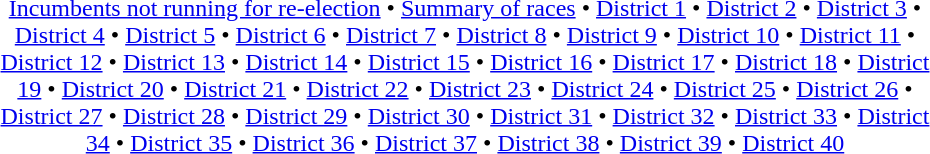<table class="toc" id="toc" summary="Contents" style="width:50%">
<tr>
<td align="center"><a href='#'>Incumbents not running for re-election</a> • <a href='#'>Summary of races</a> • <a href='#'>District 1</a> • <a href='#'>District 2</a> • <a href='#'>District 3</a> • <a href='#'>District 4</a> • <a href='#'>District 5</a> • <a href='#'>District 6</a> • <a href='#'>District 7</a> • <a href='#'>District 8</a> • <a href='#'>District 9</a> • <a href='#'>District 10</a> • <a href='#'>District 11</a> • <a href='#'>District 12</a> • <a href='#'>District 13</a> • <a href='#'>District 14</a> • <a href='#'>District 15</a> • <a href='#'>District 16</a> • <a href='#'>District 17</a> • <a href='#'>District 18</a> • <a href='#'>District 19</a> • <a href='#'>District 20</a> • <a href='#'>District 21</a> • <a href='#'>District 22</a> • <a href='#'>District 23</a> • <a href='#'>District 24</a> • <a href='#'>District 25</a> • <a href='#'>District 26</a> • <a href='#'>District 27</a> • <a href='#'>District 28</a> • <a href='#'>District 29</a> • <a href='#'>District 30</a> • <a href='#'>District 31</a> • <a href='#'>District 32</a> • <a href='#'>District 33</a> • <a href='#'>District 34</a> • <a href='#'>District 35</a> • <a href='#'>District 36</a> • <a href='#'>District 37</a> • <a href='#'>District 38</a> • <a href='#'>District 39</a> • <a href='#'>District 40</a><br></td>
</tr>
</table>
